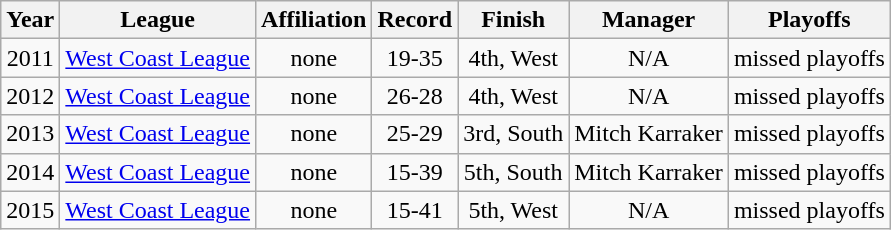<table class="wikitable">
<tr>
<th>Year</th>
<th>League</th>
<th>Affiliation</th>
<th>Record</th>
<th>Finish</th>
<th>Manager</th>
<th>Playoffs</th>
</tr>
<tr align=center>
<td>2011</td>
<td><a href='#'>West Coast League</a></td>
<td>none</td>
<td>19-35</td>
<td>4th, West</td>
<td>N/A</td>
<td>missed playoffs</td>
</tr>
<tr align=center>
<td>2012</td>
<td><a href='#'>West Coast League</a></td>
<td>none</td>
<td>26-28</td>
<td>4th, West</td>
<td>N/A</td>
<td>missed playoffs</td>
</tr>
<tr align=center>
<td>2013</td>
<td><a href='#'>West Coast League</a></td>
<td>none</td>
<td>25-29</td>
<td>3rd, South</td>
<td>Mitch Karraker</td>
<td>missed playoffs</td>
</tr>
<tr align=center>
<td>2014</td>
<td><a href='#'>West Coast League</a></td>
<td>none</td>
<td>15-39</td>
<td>5th, South</td>
<td>Mitch Karraker</td>
<td>missed playoffs</td>
</tr>
<tr align=center>
<td>2015</td>
<td><a href='#'>West Coast League</a></td>
<td>none</td>
<td>15-41</td>
<td>5th, West</td>
<td>N/A</td>
<td>missed playoffs</td>
</tr>
</table>
